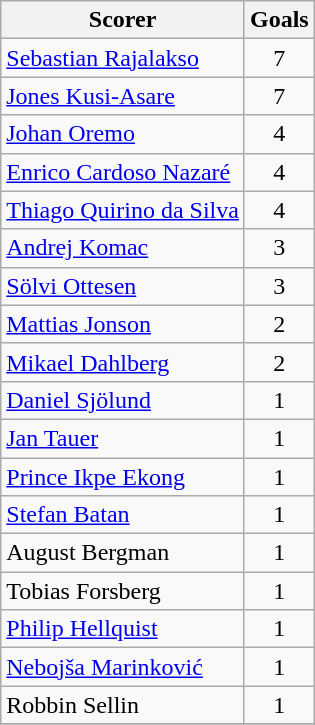<table class="wikitable">
<tr>
<th>Scorer</th>
<th>Goals</th>
</tr>
<tr>
<td> <a href='#'>Sebastian Rajalakso</a></td>
<td align=center>7</td>
</tr>
<tr>
<td> <a href='#'>Jones Kusi-Asare</a></td>
<td align=center>7</td>
</tr>
<tr>
<td> <a href='#'>Johan Oremo</a></td>
<td align=center>4</td>
</tr>
<tr>
<td> <a href='#'>Enrico Cardoso Nazaré</a></td>
<td align=center>4</td>
</tr>
<tr>
<td> <a href='#'>Thiago Quirino da Silva</a></td>
<td align=center>4</td>
</tr>
<tr>
<td> <a href='#'>Andrej Komac</a></td>
<td align=center>3</td>
</tr>
<tr>
<td> <a href='#'>Sölvi Ottesen</a></td>
<td align=center>3</td>
</tr>
<tr>
<td> <a href='#'>Mattias Jonson</a></td>
<td align=center>2</td>
</tr>
<tr>
<td> <a href='#'>Mikael Dahlberg</a></td>
<td align=center>2</td>
</tr>
<tr>
<td> <a href='#'>Daniel Sjölund</a></td>
<td align=center>1</td>
</tr>
<tr>
<td> <a href='#'>Jan Tauer</a></td>
<td align=center>1</td>
</tr>
<tr>
<td> <a href='#'>Prince Ikpe Ekong</a></td>
<td align=center>1</td>
</tr>
<tr>
<td> <a href='#'>Stefan Batan</a></td>
<td align=center>1</td>
</tr>
<tr>
<td> August Bergman</td>
<td align=center>1</td>
</tr>
<tr>
<td> Tobias Forsberg</td>
<td align=center>1</td>
</tr>
<tr>
<td> <a href='#'>Philip Hellquist</a></td>
<td align=center>1</td>
</tr>
<tr>
<td> <a href='#'>Nebojša Marinković</a></td>
<td align=center>1</td>
</tr>
<tr>
<td> Robbin Sellin</td>
<td align=center>1</td>
</tr>
<tr>
</tr>
</table>
